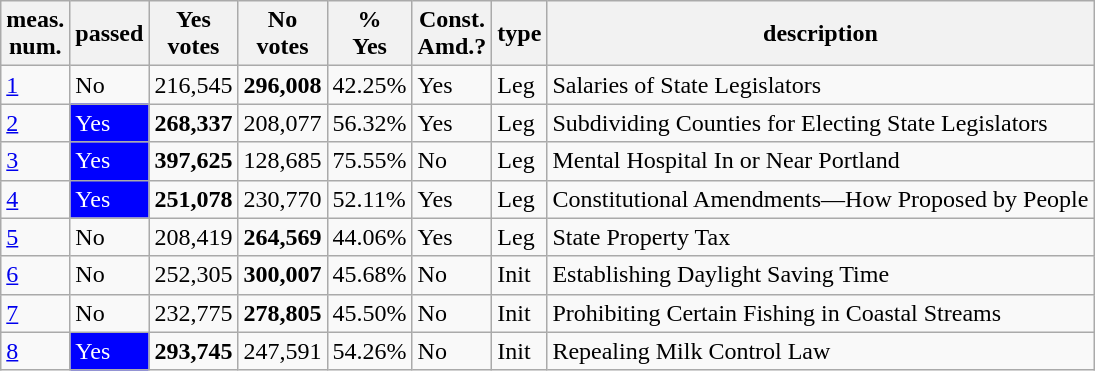<table class="wikitable sortable">
<tr>
<th>meas.<br>num.</th>
<th>passed</th>
<th>Yes<br>votes</th>
<th>No<br>votes</th>
<th>%<br>Yes</th>
<th>Const.<br>Amd.?</th>
<th>type</th>
<th>description</th>
</tr>
<tr>
<td><a href='#'>1</a></td>
<td>No</td>
<td>216,545</td>
<td><strong>296,008</strong></td>
<td>42.25%</td>
<td>Yes</td>
<td>Leg</td>
<td>Salaries of State Legislators</td>
</tr>
<tr>
<td><a href='#'>2</a></td>
<td style="background:blue;color:white">Yes</td>
<td><strong>268,337</strong></td>
<td>208,077</td>
<td>56.32%</td>
<td>Yes</td>
<td>Leg</td>
<td>Subdividing Counties for Electing State Legislators</td>
</tr>
<tr>
<td><a href='#'>3</a></td>
<td style="background:blue;color:white">Yes</td>
<td><strong>397,625</strong></td>
<td>128,685</td>
<td>75.55%</td>
<td>No</td>
<td>Leg</td>
<td>Mental Hospital In or Near Portland</td>
</tr>
<tr>
<td><a href='#'>4</a></td>
<td style="background:blue;color:white">Yes</td>
<td><strong>251,078</strong></td>
<td>230,770</td>
<td>52.11%</td>
<td>Yes</td>
<td>Leg</td>
<td>Constitutional Amendments—How Proposed by People</td>
</tr>
<tr>
<td><a href='#'>5</a></td>
<td>No</td>
<td>208,419</td>
<td><strong>264,569</strong></td>
<td>44.06%</td>
<td>Yes</td>
<td>Leg</td>
<td>State Property Tax</td>
</tr>
<tr>
<td><a href='#'>6</a></td>
<td>No</td>
<td>252,305</td>
<td><strong>300,007</strong></td>
<td>45.68%</td>
<td>No</td>
<td>Init</td>
<td>Establishing Daylight Saving Time</td>
</tr>
<tr>
<td><a href='#'>7</a></td>
<td>No</td>
<td>232,775</td>
<td><strong>278,805</strong></td>
<td>45.50%</td>
<td>No</td>
<td>Init</td>
<td>Prohibiting Certain Fishing in Coastal Streams</td>
</tr>
<tr>
<td><a href='#'>8</a></td>
<td style="background:blue;color:white">Yes</td>
<td><strong>293,745</strong></td>
<td>247,591</td>
<td>54.26%</td>
<td>No</td>
<td>Init</td>
<td>Repealing Milk Control Law</td>
</tr>
</table>
